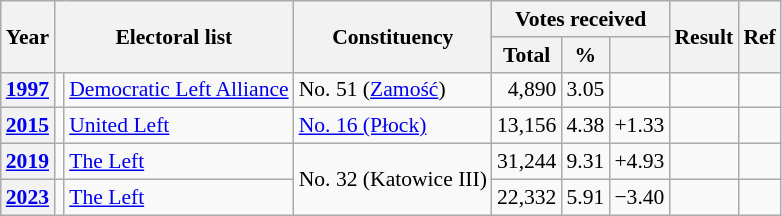<table class="wikitable" style="font-size: 90%;">
<tr>
<th rowspan="2">Year</th>
<th rowspan="2" colspan="2">Electoral list</th>
<th rowspan="2">Constituency</th>
<th colspan="3">Votes received</th>
<th rowspan="2">Result</th>
<th rowspan="2">Ref</th>
</tr>
<tr>
<th>Total</th>
<th>%</th>
<th></th>
</tr>
<tr>
<th><a href='#'>1997</a></th>
<td></td>
<td><a href='#'>Democratic Left Alliance</a></td>
<td>No. 51 (<a href='#'>Zamość</a>)</td>
<td style="text-align: right;">4,890</td>
<td style="text-align: right;">3.05</td>
<td></td>
<td></td>
<td></td>
</tr>
<tr>
<th><a href='#'>2015</a></th>
<td></td>
<td><a href='#'>United Left</a></td>
<td><a href='#'>No. 16 (Płock)</a></td>
<td style="text-align: right;">13,156</td>
<td style="text-align: right;">4.38</td>
<td style="text-align: right;">+1.33</td>
<td></td>
<td></td>
</tr>
<tr>
<th><a href='#'>2019</a></th>
<td></td>
<td><a href='#'>The Left</a></td>
<td rowspan="2">No. 32 (Katowice III)</td>
<td style="text-align: right;">31,244</td>
<td style="text-align: right;">9.31</td>
<td style="text-align: right;">+4.93</td>
<td></td>
<td></td>
</tr>
<tr>
<th><a href='#'>2023</a></th>
<td></td>
<td><a href='#'>The Left</a></td>
<td>22,332</td>
<td>5.91</td>
<td>−3.40</td>
<td></td>
<td></td>
</tr>
</table>
